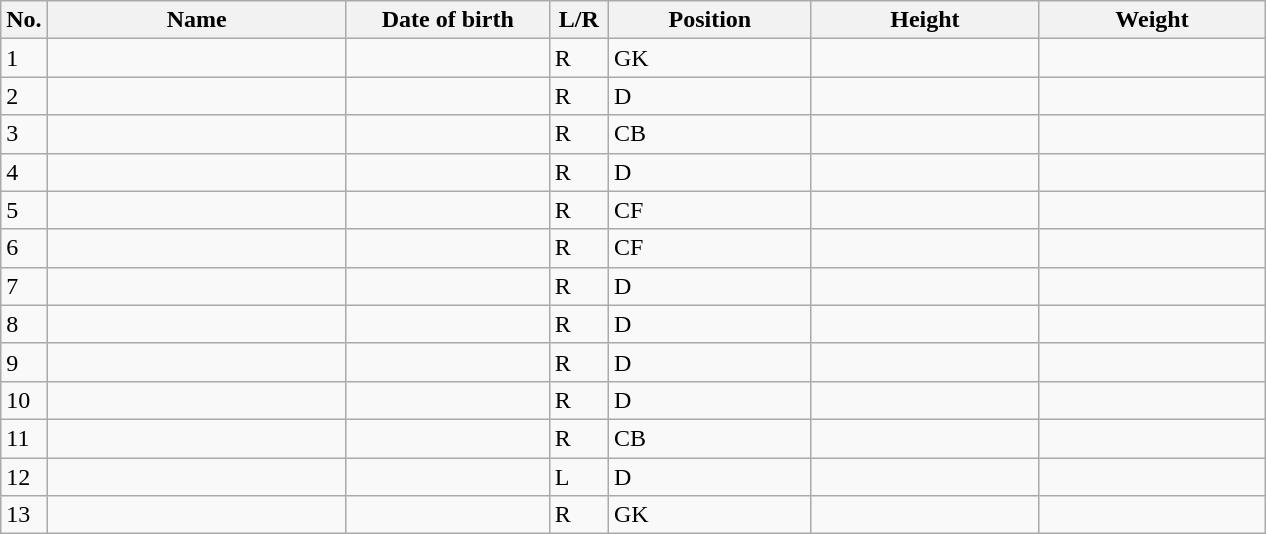<table class=wikitable sortable style=font-size:100%; text-align:center;>
<tr>
<th>No.</th>
<th style=width:12em>Name</th>
<th style=width:8em>Date of birth</th>
<th style=width:2em>L/R</th>
<th style=width:8em>Position</th>
<th style=width:9em>Height</th>
<th style=width:9em>Weight</th>
</tr>
<tr>
<td>1</td>
<td align=left></td>
<td></td>
<td>R</td>
<td>GK</td>
<td></td>
<td></td>
</tr>
<tr>
<td>2</td>
<td align=left></td>
<td></td>
<td>R</td>
<td>D</td>
<td></td>
<td></td>
</tr>
<tr>
<td>3</td>
<td align=left></td>
<td></td>
<td>R</td>
<td>CB</td>
<td></td>
<td></td>
</tr>
<tr>
<td>4</td>
<td align=left></td>
<td></td>
<td>R</td>
<td>D</td>
<td></td>
<td></td>
</tr>
<tr>
<td>5</td>
<td align=left></td>
<td></td>
<td>R</td>
<td>CF</td>
<td></td>
<td></td>
</tr>
<tr>
<td>6</td>
<td align=left></td>
<td></td>
<td>R</td>
<td>CF</td>
<td></td>
<td></td>
</tr>
<tr>
<td>7</td>
<td align=left></td>
<td></td>
<td>R</td>
<td>D</td>
<td></td>
<td></td>
</tr>
<tr>
<td>8</td>
<td align=left></td>
<td></td>
<td>R</td>
<td>D</td>
<td></td>
<td></td>
</tr>
<tr>
<td>9</td>
<td align=left></td>
<td></td>
<td>R</td>
<td>D</td>
<td></td>
<td></td>
</tr>
<tr>
<td>10</td>
<td align=left></td>
<td></td>
<td>R</td>
<td>D</td>
<td></td>
<td></td>
</tr>
<tr>
<td>11</td>
<td align=left></td>
<td></td>
<td>R</td>
<td>CB</td>
<td></td>
<td></td>
</tr>
<tr>
<td>12</td>
<td align=left></td>
<td></td>
<td>L</td>
<td>D</td>
<td></td>
<td></td>
</tr>
<tr>
<td>13</td>
<td align=left></td>
<td></td>
<td>R</td>
<td>GK</td>
<td></td>
<td></td>
</tr>
</table>
